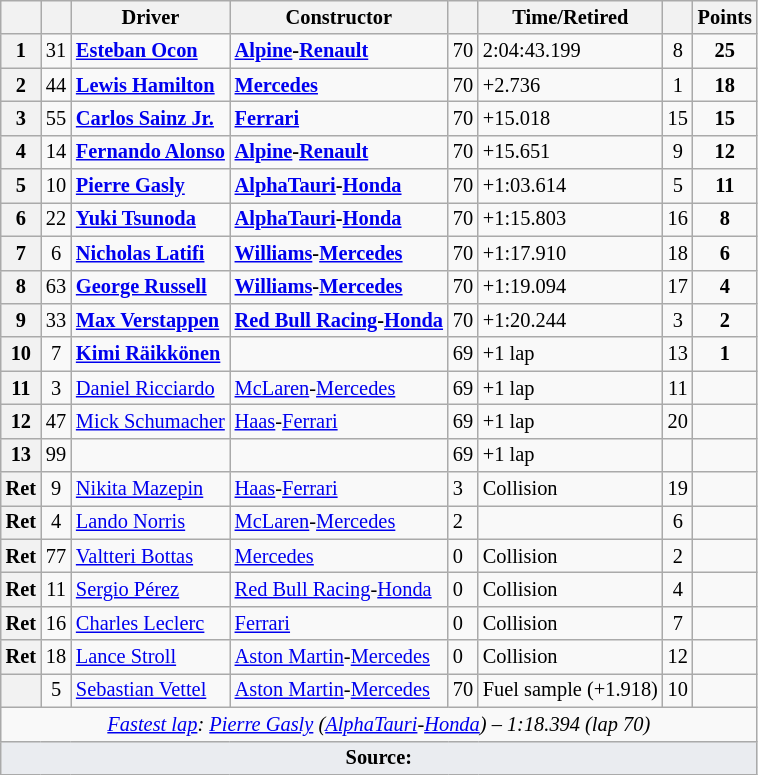<table class="wikitable sortable" style="font-size: 85%;">
<tr>
<th scope="col"></th>
<th scope="col"></th>
<th scope="col">Driver</th>
<th scope="col">Constructor</th>
<th scope="col" class="unsortable"></th>
<th scope="col" class="unsortable">Time/Retired</th>
<th scope="col"></th>
<th scope="col">Points</th>
</tr>
<tr>
<th>1</th>
<td align="center">31</td>
<td data-sort-value="oco"> <strong><a href='#'>Esteban Ocon</a></strong></td>
<td><strong><a href='#'>Alpine</a>-<a href='#'>Renault</a></strong></td>
<td>70</td>
<td>2:04:43.199</td>
<td align="center">8</td>
<td align="center"><strong>25</strong></td>
</tr>
<tr>
<th>2</th>
<td align="center">44</td>
<td data-sort-value="ham"><strong> <a href='#'>Lewis Hamilton</a></strong></td>
<td><a href='#'><strong>Mercedes</strong></a></td>
<td>70</td>
<td>+2.736</td>
<td align="center">1</td>
<td align="center"><strong>18</strong></td>
</tr>
<tr>
<th>3</th>
<td align="center">55</td>
<td data-sort-value="sai"><strong> <a href='#'>Carlos Sainz Jr.</a></strong></td>
<td><strong><a href='#'>Ferrari</a></strong></td>
<td>70</td>
<td>+15.018</td>
<td align="center">15</td>
<td align="center"><strong>15</strong></td>
</tr>
<tr>
<th>4</th>
<td align="center">14</td>
<td data-sort-value="alo"><strong> <a href='#'>Fernando Alonso</a></strong></td>
<td><strong><a href='#'>Alpine</a>-<a href='#'>Renault</a></strong></td>
<td>70</td>
<td>+15.651</td>
<td align="center">9</td>
<td align="center"><strong>12</strong></td>
</tr>
<tr>
<th>5</th>
<td align="center">10</td>
<td data-sort-value="gas"><strong> <a href='#'>Pierre Gasly</a></strong></td>
<td><strong><a href='#'>AlphaTauri</a>-<a href='#'>Honda</a></strong></td>
<td>70</td>
<td>+1:03.614</td>
<td align="center">5</td>
<td align="center"><strong>11</strong></td>
</tr>
<tr>
<th>6</th>
<td align="center">22</td>
<td data-sort-value="tsu"> <strong><a href='#'>Yuki Tsunoda</a></strong></td>
<td><strong><a href='#'>AlphaTauri</a>-<a href='#'>Honda</a></strong></td>
<td>70</td>
<td>+1:15.803</td>
<td align="center">16</td>
<td align="center"><strong>8</strong></td>
</tr>
<tr>
<th>7</th>
<td align="center">6</td>
<td data-sort-value="lat"> <strong><a href='#'>Nicholas Latifi</a></strong></td>
<td><strong><a href='#'>Williams</a>-<a href='#'>Mercedes</a></strong></td>
<td>70</td>
<td>+1:17.910</td>
<td align="center">18</td>
<td align="center"><strong>6</strong></td>
</tr>
<tr>
<th>8</th>
<td align="center">63</td>
<td data-sort-value="rus"> <strong><a href='#'>George Russell</a></strong></td>
<td nowrap=""><strong><a href='#'>Williams</a>-<a href='#'>Mercedes</a></strong></td>
<td>70</td>
<td>+1:19.094</td>
<td align="center">17</td>
<td align="center"><strong>4</strong></td>
</tr>
<tr>
<th>9</th>
<td align="center">33</td>
<td data-sort-value="ver"><strong> <a href='#'>Max Verstappen</a></strong></td>
<td><strong><a href='#'>Red Bull Racing</a>-<a href='#'>Honda</a></strong></td>
<td>70</td>
<td>+1:20.244</td>
<td align="center">3</td>
<td align="center"><strong>2</strong></td>
</tr>
<tr>
<th>10</th>
<td align="center">7</td>
<td data-sort-value="rai"> <strong><a href='#'>Kimi Räikkönen</a></strong></td>
<td></td>
<td>69</td>
<td>+1 lap</td>
<td align="center">13</td>
<td align="center"><strong>1</strong></td>
</tr>
<tr>
<th>11</th>
<td align="center">3</td>
<td data-sort-value="ric"> <a href='#'>Daniel Ricciardo</a></td>
<td><a href='#'>McLaren</a>-<a href='#'>Mercedes</a></td>
<td>69</td>
<td>+1 lap</td>
<td align="center">11</td>
<td></td>
</tr>
<tr>
<th>12</th>
<td align="center">47</td>
<td data-sort-value="sch"> <a href='#'>Mick Schumacher</a></td>
<td><a href='#'>Haas</a>-<a href='#'>Ferrari</a></td>
<td>69</td>
<td>+1 lap</td>
<td align="center">20</td>
<td></td>
</tr>
<tr>
<th>13</th>
<td align="center">99</td>
<td data-sort-value="gio"></td>
<td></td>
<td>69</td>
<td>+1 lap</td>
<td align="center" data-sort-value="21"></td>
<td></td>
</tr>
<tr>
<th data-sort-value="14">Ret</th>
<td align="center">9</td>
<td data-sort-value="maz"><a href='#'>Nikita Mazepin</a></td>
<td><a href='#'>Haas</a>-<a href='#'>Ferrari</a></td>
<td>3</td>
<td>Collision</td>
<td align="center">19</td>
<td></td>
</tr>
<tr>
<th data-sort-value="15">Ret</th>
<td align="center">4</td>
<td data-sort-value="nor"> <a href='#'>Lando Norris</a></td>
<td><a href='#'>McLaren</a>-<a href='#'>Mercedes</a></td>
<td>2</td>
<td></td>
<td align="center">6</td>
<td></td>
</tr>
<tr>
<th data-sort-value="16">Ret</th>
<td align="center">77</td>
<td data-sort-value="bot"> <a href='#'>Valtteri Bottas</a></td>
<td><a href='#'>Mercedes</a></td>
<td>0</td>
<td>Collision</td>
<td align="center">2</td>
<td></td>
</tr>
<tr>
<th data-sort-value="17">Ret</th>
<td align="center">11</td>
<td data-sort-value="per"> <a href='#'>Sergio Pérez</a></td>
<td><a href='#'>Red Bull Racing</a>-<a href='#'>Honda</a></td>
<td>0</td>
<td>Collision</td>
<td align="center">4</td>
<td></td>
</tr>
<tr>
<th data-sort-value="18">Ret</th>
<td align="center">16</td>
<td data-sort-value="lec"> <a href='#'>Charles Leclerc</a></td>
<td><a href='#'>Ferrari</a></td>
<td>0</td>
<td>Collision</td>
<td align="center">7</td>
<td></td>
</tr>
<tr>
<th data-sort-value="19">Ret</th>
<td align="center">18</td>
<td data-sort-value="str"> <a href='#'>Lance Stroll</a></td>
<td><a href='#'>Aston Martin</a>-<a href='#'>Mercedes</a></td>
<td>0</td>
<td>Collision</td>
<td align="center">12</td>
<td></td>
</tr>
<tr>
<th data-sort-value="20"></th>
<td align="center">5</td>
<td data-sort-value="vet"> <a href='#'>Sebastian Vettel</a></td>
<td><a href='#'>Aston Martin</a>-<a href='#'>Mercedes</a></td>
<td>70</td>
<td>Fuel sample (+1.918)</td>
<td align="center">10</td>
<td></td>
</tr>
<tr class="sortbottom">
<td colspan="8" align="center"><em><a href='#'>Fastest lap</a>:</em>  <em><a href='#'>Pierre Gasly</a> (<a href='#'>AlphaTauri</a>-<a href='#'>Honda</a>) – 1:18.394 (lap 70)</em></td>
</tr>
<tr class="sortbottom">
<td colspan="8" style="background-color:#EAECF0;text-align:center"><strong>Source:</strong></td>
</tr>
</table>
